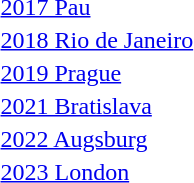<table>
<tr>
<td><a href='#'>2017 Pau</a></td>
<td></td>
<td></td>
<td></td>
</tr>
<tr>
<td><a href='#'>2018 Rio de Janeiro</a></td>
<td></td>
<td></td>
<td></td>
</tr>
<tr>
<td><a href='#'>2019 Prague</a></td>
<td></td>
<td></td>
<td></td>
</tr>
<tr>
<td><a href='#'>2021 Bratislava</a></td>
<td></td>
<td></td>
<td></td>
</tr>
<tr>
<td><a href='#'>2022 Augsburg</a></td>
<td></td>
<td></td>
<td></td>
</tr>
<tr>
<td><a href='#'>2023 London</a></td>
<td></td>
<td></td>
<td></td>
</tr>
</table>
